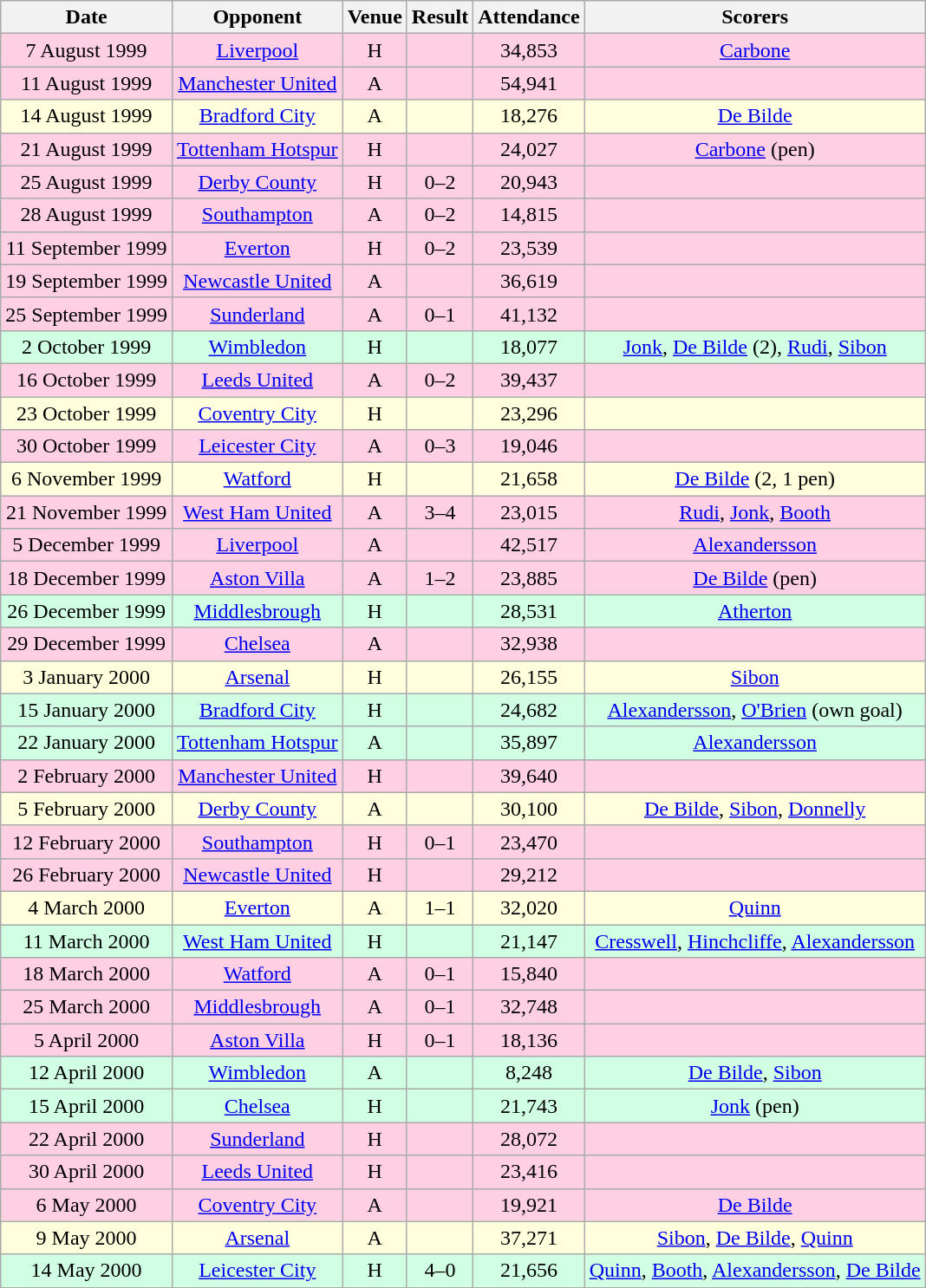<table class="wikitable sortable" style="text-align:center;">
<tr>
<th>Date</th>
<th>Opponent</th>
<th>Venue</th>
<th>Result</th>
<th>Attendance</th>
<th>Scorers</th>
</tr>
<tr style="background:#ffd0e3;">
<td>7 August 1999</td>
<td><a href='#'>Liverpool</a></td>
<td>H</td>
<td></td>
<td>34,853</td>
<td><a href='#'>Carbone</a></td>
</tr>
<tr style="background:#ffd0e3;">
<td>11 August 1999</td>
<td><a href='#'>Manchester United</a></td>
<td>A</td>
<td></td>
<td>54,941</td>
<td></td>
</tr>
<tr style="background:#ffd;">
<td>14 August 1999</td>
<td><a href='#'>Bradford City</a></td>
<td>A</td>
<td></td>
<td>18,276</td>
<td><a href='#'>De Bilde</a></td>
</tr>
<tr style="background:#ffd0e3;">
<td>21 August 1999</td>
<td><a href='#'>Tottenham Hotspur</a></td>
<td>H</td>
<td></td>
<td>24,027</td>
<td><a href='#'>Carbone</a> (pen)</td>
</tr>
<tr style="background:#ffd0e3;">
<td>25 August 1999</td>
<td><a href='#'>Derby County</a></td>
<td>H</td>
<td>0–2</td>
<td>20,943</td>
<td></td>
</tr>
<tr style="background:#ffd0e3;">
<td>28 August 1999</td>
<td><a href='#'>Southampton</a></td>
<td>A</td>
<td>0–2</td>
<td>14,815</td>
<td></td>
</tr>
<tr style="background:#ffd0e3;">
<td>11 September 1999</td>
<td><a href='#'>Everton</a></td>
<td>H</td>
<td>0–2</td>
<td>23,539</td>
<td></td>
</tr>
<tr style="background:#ffd0e3;">
<td>19 September 1999</td>
<td><a href='#'>Newcastle United</a></td>
<td>A</td>
<td></td>
<td>36,619</td>
<td></td>
</tr>
<tr style="background:#ffd0e3;">
<td>25 September 1999</td>
<td><a href='#'>Sunderland</a></td>
<td>A</td>
<td>0–1</td>
<td>41,132</td>
<td></td>
</tr>
<tr style="background:#d0ffe3;">
<td>2 October 1999</td>
<td><a href='#'>Wimbledon</a></td>
<td>H</td>
<td></td>
<td>18,077</td>
<td><a href='#'>Jonk</a>, <a href='#'>De Bilde</a> (2), <a href='#'>Rudi</a>, <a href='#'>Sibon</a></td>
</tr>
<tr style="background:#ffd0e3;">
<td>16 October 1999</td>
<td><a href='#'>Leeds United</a></td>
<td>A</td>
<td>0–2</td>
<td>39,437</td>
<td></td>
</tr>
<tr style="background:#ffd;">
<td>23 October 1999</td>
<td><a href='#'>Coventry City</a></td>
<td>H</td>
<td></td>
<td>23,296</td>
<td></td>
</tr>
<tr style="background:#ffd0e3;">
<td>30 October 1999</td>
<td><a href='#'>Leicester City</a></td>
<td>A</td>
<td>0–3</td>
<td>19,046</td>
<td></td>
</tr>
<tr style="background:#ffd;">
<td>6 November 1999</td>
<td><a href='#'>Watford</a></td>
<td>H</td>
<td></td>
<td>21,658</td>
<td><a href='#'>De Bilde</a> (2, 1 pen)</td>
</tr>
<tr style="background:#ffd0e3;">
<td>21 November 1999</td>
<td><a href='#'>West Ham United</a></td>
<td>A</td>
<td>3–4</td>
<td>23,015</td>
<td><a href='#'>Rudi</a>, <a href='#'>Jonk</a>, <a href='#'>Booth</a></td>
</tr>
<tr style="background:#ffd0e3;">
<td>5 December 1999</td>
<td><a href='#'>Liverpool</a></td>
<td>A</td>
<td></td>
<td>42,517</td>
<td><a href='#'>Alexandersson</a></td>
</tr>
<tr style="background:#ffd0e3;">
<td>18 December 1999</td>
<td><a href='#'>Aston Villa</a></td>
<td>A</td>
<td>1–2</td>
<td>23,885</td>
<td><a href='#'>De Bilde</a> (pen)</td>
</tr>
<tr style="background:#d0ffe3;">
<td>26 December 1999</td>
<td><a href='#'>Middlesbrough</a></td>
<td>H</td>
<td></td>
<td>28,531</td>
<td><a href='#'>Atherton</a></td>
</tr>
<tr style="background:#ffd0e3;">
<td>29 December 1999</td>
<td><a href='#'>Chelsea</a></td>
<td>A</td>
<td></td>
<td>32,938</td>
<td></td>
</tr>
<tr style="background:#ffd;">
<td>3 January 2000</td>
<td><a href='#'>Arsenal</a></td>
<td>H</td>
<td></td>
<td>26,155</td>
<td><a href='#'>Sibon</a></td>
</tr>
<tr style="background:#d0ffe3;">
<td>15 January 2000</td>
<td><a href='#'>Bradford City</a></td>
<td>H</td>
<td></td>
<td>24,682</td>
<td><a href='#'>Alexandersson</a>, <a href='#'>O'Brien</a> (own goal)</td>
</tr>
<tr style="background:#d0ffe3;">
<td>22 January 2000</td>
<td><a href='#'>Tottenham Hotspur</a></td>
<td>A</td>
<td></td>
<td>35,897</td>
<td><a href='#'>Alexandersson</a></td>
</tr>
<tr style="background:#ffd0e3;">
<td>2 February 2000</td>
<td><a href='#'>Manchester United</a></td>
<td>H</td>
<td></td>
<td>39,640</td>
<td></td>
</tr>
<tr style="background:#ffd;">
<td>5 February 2000</td>
<td><a href='#'>Derby County</a></td>
<td>A</td>
<td></td>
<td>30,100</td>
<td><a href='#'>De Bilde</a>, <a href='#'>Sibon</a>, <a href='#'>Donnelly</a></td>
</tr>
<tr style="background:#ffd0e3;">
<td>12 February 2000</td>
<td><a href='#'>Southampton</a></td>
<td>H</td>
<td>0–1</td>
<td>23,470</td>
<td></td>
</tr>
<tr style="background:#ffd0e3;">
<td>26 February 2000</td>
<td><a href='#'>Newcastle United</a></td>
<td>H</td>
<td></td>
<td>29,212</td>
<td></td>
</tr>
<tr style="background:#ffd;">
<td>4 March 2000</td>
<td><a href='#'>Everton</a></td>
<td>A</td>
<td>1–1</td>
<td>32,020</td>
<td><a href='#'>Quinn</a></td>
</tr>
<tr style="background:#d0ffe3;">
<td>11 March 2000</td>
<td><a href='#'>West Ham United</a></td>
<td>H</td>
<td></td>
<td>21,147</td>
<td><a href='#'>Cresswell</a>, <a href='#'>Hinchcliffe</a>, <a href='#'>Alexandersson</a></td>
</tr>
<tr style="background:#ffd0e3;">
<td>18 March 2000</td>
<td><a href='#'>Watford</a></td>
<td>A</td>
<td>0–1</td>
<td>15,840</td>
<td></td>
</tr>
<tr style="background:#ffd0e3;">
<td>25 March 2000</td>
<td><a href='#'>Middlesbrough</a></td>
<td>A</td>
<td>0–1</td>
<td>32,748</td>
<td></td>
</tr>
<tr style="background:#ffd0e3;">
<td>5 April 2000</td>
<td><a href='#'>Aston Villa</a></td>
<td>H</td>
<td>0–1</td>
<td>18,136</td>
<td></td>
</tr>
<tr style="background:#d0ffe3;">
<td>12 April 2000</td>
<td><a href='#'>Wimbledon</a></td>
<td>A</td>
<td></td>
<td>8,248</td>
<td><a href='#'>De Bilde</a>, <a href='#'>Sibon</a></td>
</tr>
<tr style="background:#d0ffe3;">
<td>15 April 2000</td>
<td><a href='#'>Chelsea</a></td>
<td>H</td>
<td></td>
<td>21,743</td>
<td><a href='#'>Jonk</a> (pen)</td>
</tr>
<tr style="background:#ffd0e3;">
<td>22 April 2000</td>
<td><a href='#'>Sunderland</a></td>
<td>H</td>
<td></td>
<td>28,072</td>
<td></td>
</tr>
<tr style="background:#ffd0e3;">
<td>30 April 2000</td>
<td><a href='#'>Leeds United</a></td>
<td>H</td>
<td></td>
<td>23,416</td>
<td></td>
</tr>
<tr style="background:#ffd0e3;">
<td>6 May 2000</td>
<td><a href='#'>Coventry City</a></td>
<td>A</td>
<td></td>
<td>19,921</td>
<td><a href='#'>De Bilde</a></td>
</tr>
<tr style="background:#ffd;">
<td>9 May 2000</td>
<td><a href='#'>Arsenal</a></td>
<td>A</td>
<td></td>
<td>37,271</td>
<td><a href='#'>Sibon</a>, <a href='#'>De Bilde</a>, <a href='#'>Quinn</a></td>
</tr>
<tr style="background:#d0ffe3;">
<td>14 May 2000</td>
<td><a href='#'>Leicester City</a></td>
<td>H</td>
<td>4–0</td>
<td>21,656</td>
<td><a href='#'>Quinn</a>, <a href='#'>Booth</a>, <a href='#'>Alexandersson</a>, <a href='#'>De Bilde</a></td>
</tr>
</table>
